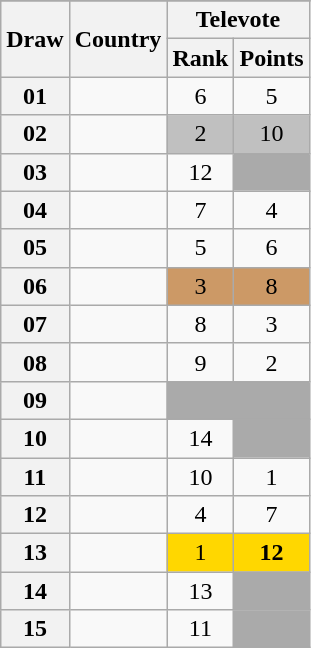<table class="sortable wikitable collapsible plainrowheaders" style="text-align:center;">
<tr>
</tr>
<tr>
<th scope="col" rowspan="2">Draw</th>
<th scope="col" rowspan="2">Country</th>
<th scope="col" colspan="2">Televote</th>
</tr>
<tr>
<th scope="col">Rank</th>
<th scope="col" class="unsortable">Points</th>
</tr>
<tr>
<th scope="row" style="text-align:center;">01</th>
<td style="text-align:left;"></td>
<td>6</td>
<td>5</td>
</tr>
<tr>
<th scope="row" style="text-align:center;">02</th>
<td style="text-align:left;"></td>
<td style="background:silver;">2</td>
<td style="background:silver;">10</td>
</tr>
<tr>
<th scope="row" style="text-align:center;">03</th>
<td style="text-align:left;"></td>
<td>12</td>
<td style="background:#AAAAAA;"></td>
</tr>
<tr>
<th scope="row" style="text-align:center;">04</th>
<td style="text-align:left;"></td>
<td>7</td>
<td>4</td>
</tr>
<tr>
<th scope="row" style="text-align:center;">05</th>
<td style="text-align:left;"></td>
<td>5</td>
<td>6</td>
</tr>
<tr>
<th scope="row" style="text-align:center;">06</th>
<td style="text-align:left;"></td>
<td style="background:#CC9966;">3</td>
<td style="background:#CC9966;">8</td>
</tr>
<tr>
<th scope="row" style="text-align:center;">07</th>
<td style="text-align:left;"></td>
<td>8</td>
<td>3</td>
</tr>
<tr>
<th scope="row" style="text-align:center;">08</th>
<td style="text-align:left;"></td>
<td>9</td>
<td>2</td>
</tr>
<tr class=sortbottom>
<th scope="row" style="text-align:center;">09</th>
<td style="text-align:left;"></td>
<td style="background:#AAAAAA;"></td>
<td style="background:#AAAAAA;"></td>
</tr>
<tr>
<th scope="row" style="text-align:center;">10</th>
<td style="text-align:left;"></td>
<td>14</td>
<td style="background:#AAAAAA;"></td>
</tr>
<tr>
<th scope="row" style="text-align:center;">11</th>
<td style="text-align:left;"></td>
<td>10</td>
<td>1</td>
</tr>
<tr>
<th scope="row" style="text-align:center;">12</th>
<td style="text-align:left;"></td>
<td>4</td>
<td>7</td>
</tr>
<tr>
<th scope="row" style="text-align:center;">13</th>
<td style="text-align:left;"></td>
<td style="background:gold;">1</td>
<td style="background:gold;"><strong>12</strong></td>
</tr>
<tr>
<th scope="row" style="text-align:center;">14</th>
<td style="text-align:left;"></td>
<td>13</td>
<td style="background:#AAAAAA;"></td>
</tr>
<tr>
<th scope="row" style="text-align:center;">15</th>
<td style="text-align:left;"></td>
<td>11</td>
<td style="background:#AAAAAA;"></td>
</tr>
</table>
